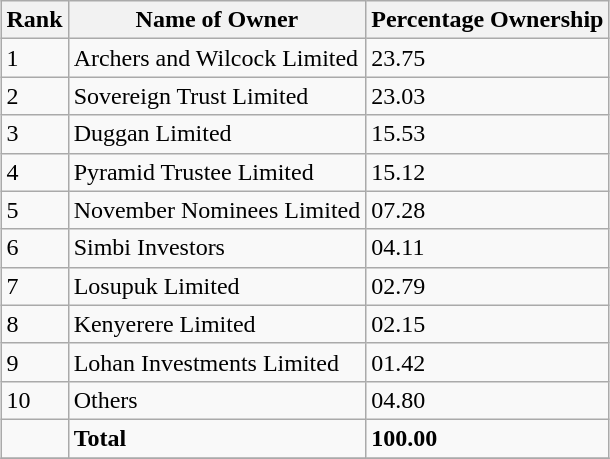<table class="wikitable sortable" style="margin-left:auto;margin-right:auto">
<tr>
<th style="width:2em;">Rank</th>
<th>Name of Owner</th>
<th>Percentage Ownership</th>
</tr>
<tr>
<td>1</td>
<td>Archers and Wilcock Limited</td>
<td>23.75</td>
</tr>
<tr>
<td>2</td>
<td>Sovereign Trust Limited</td>
<td>23.03</td>
</tr>
<tr>
<td>3</td>
<td>Duggan Limited</td>
<td>15.53</td>
</tr>
<tr>
<td>4</td>
<td>Pyramid Trustee Limited</td>
<td>15.12</td>
</tr>
<tr>
<td>5</td>
<td>November Nominees Limited</td>
<td>07.28</td>
</tr>
<tr>
<td>6</td>
<td>Simbi Investors</td>
<td>04.11</td>
</tr>
<tr>
<td>7</td>
<td>Losupuk Limited</td>
<td>02.79</td>
</tr>
<tr>
<td>8</td>
<td>Kenyerere Limited</td>
<td>02.15</td>
</tr>
<tr>
<td>9</td>
<td>Lohan Investments Limited</td>
<td>01.42</td>
</tr>
<tr>
<td>10</td>
<td>Others</td>
<td>04.80</td>
</tr>
<tr>
<td></td>
<td><strong>Total</strong></td>
<td><strong>100.00</strong></td>
</tr>
<tr>
</tr>
</table>
